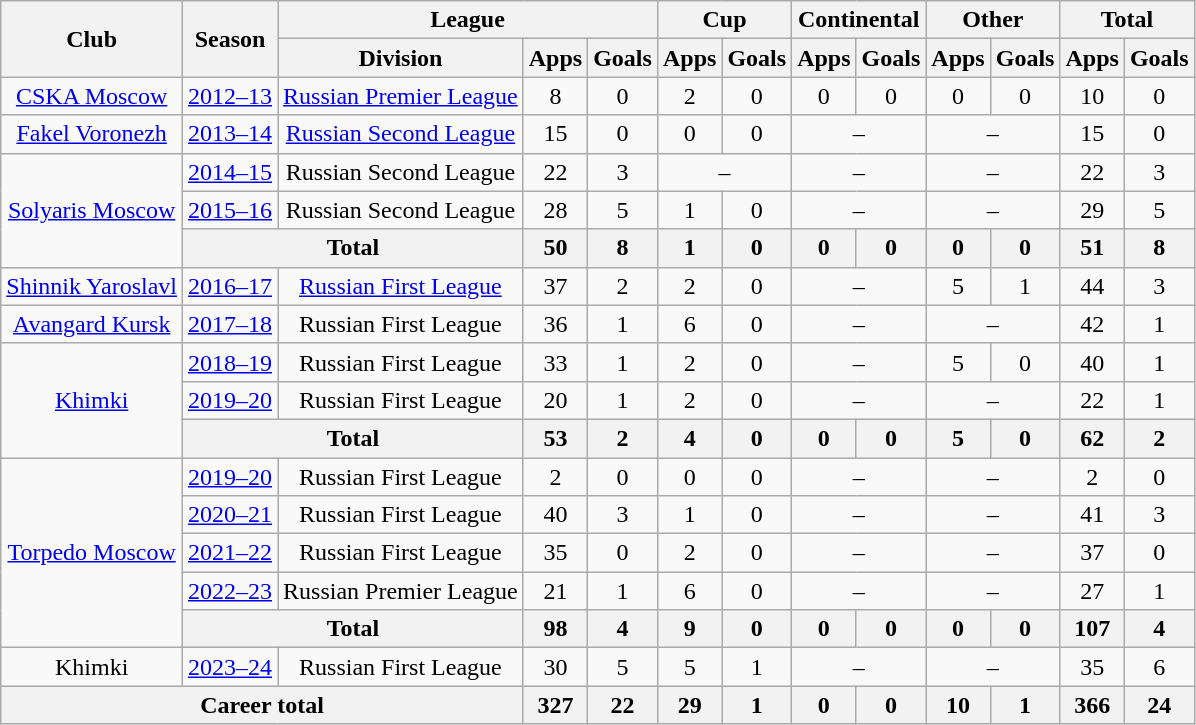<table class="wikitable" style="text-align: center;">
<tr>
<th rowspan=2>Club</th>
<th rowspan=2>Season</th>
<th colspan=3>League</th>
<th colspan=2>Cup</th>
<th colspan=2>Continental</th>
<th colspan=2>Other</th>
<th colspan=2>Total</th>
</tr>
<tr>
<th>Division</th>
<th>Apps</th>
<th>Goals</th>
<th>Apps</th>
<th>Goals</th>
<th>Apps</th>
<th>Goals</th>
<th>Apps</th>
<th>Goals</th>
<th>Apps</th>
<th>Goals</th>
</tr>
<tr>
<td><a href='#'>CSKA Moscow</a></td>
<td><a href='#'>2012–13</a></td>
<td><a href='#'>Russian Premier League</a></td>
<td>8</td>
<td>0</td>
<td>2</td>
<td>0</td>
<td>0</td>
<td>0</td>
<td>0</td>
<td>0</td>
<td>10</td>
<td>0</td>
</tr>
<tr>
<td><a href='#'>Fakel Voronezh</a></td>
<td><a href='#'>2013–14</a></td>
<td><a href='#'>Russian Second League</a></td>
<td>15</td>
<td>0</td>
<td>0</td>
<td>0</td>
<td colspan=2>–</td>
<td colspan=2>–</td>
<td>15</td>
<td>0</td>
</tr>
<tr>
<td rowspan="3"><a href='#'>Solyaris Moscow</a></td>
<td><a href='#'>2014–15</a></td>
<td>Russian Second League</td>
<td>22</td>
<td>3</td>
<td colspan=2>–</td>
<td colspan=2>–</td>
<td colspan=2>–</td>
<td>22</td>
<td>3</td>
</tr>
<tr>
<td><a href='#'>2015–16</a></td>
<td>Russian Second League</td>
<td>28</td>
<td>5</td>
<td>1</td>
<td>0</td>
<td colspan=2>–</td>
<td colspan=2>–</td>
<td>29</td>
<td>5</td>
</tr>
<tr>
<th colspan=2>Total</th>
<th>50</th>
<th>8</th>
<th>1</th>
<th>0</th>
<th>0</th>
<th>0</th>
<th>0</th>
<th>0</th>
<th>51</th>
<th>8</th>
</tr>
<tr>
<td><a href='#'>Shinnik Yaroslavl</a></td>
<td><a href='#'>2016–17</a></td>
<td><a href='#'>Russian First League</a></td>
<td>37</td>
<td>2</td>
<td>2</td>
<td>0</td>
<td colspan=2>–</td>
<td>5</td>
<td>1</td>
<td>44</td>
<td>3</td>
</tr>
<tr>
<td><a href='#'>Avangard Kursk</a></td>
<td><a href='#'>2017–18</a></td>
<td>Russian First League</td>
<td>36</td>
<td>1</td>
<td>6</td>
<td>0</td>
<td colspan=2>–</td>
<td colspan=2>–</td>
<td>42</td>
<td>1</td>
</tr>
<tr>
<td rowspan="3"><a href='#'>Khimki</a></td>
<td><a href='#'>2018–19</a></td>
<td>Russian First League</td>
<td>33</td>
<td>1</td>
<td>2</td>
<td>0</td>
<td colspan=2>–</td>
<td>5</td>
<td>0</td>
<td>40</td>
<td>1</td>
</tr>
<tr>
<td><a href='#'>2019–20</a></td>
<td>Russian First League</td>
<td>20</td>
<td>1</td>
<td>2</td>
<td>0</td>
<td colspan=2>–</td>
<td colspan=2>–</td>
<td>22</td>
<td>1</td>
</tr>
<tr>
<th colspan=2>Total</th>
<th>53</th>
<th>2</th>
<th>4</th>
<th>0</th>
<th>0</th>
<th>0</th>
<th>5</th>
<th>0</th>
<th>62</th>
<th>2</th>
</tr>
<tr>
<td rowspan="5"><a href='#'>Torpedo Moscow</a></td>
<td><a href='#'>2019–20</a></td>
<td>Russian First League</td>
<td>2</td>
<td>0</td>
<td>0</td>
<td>0</td>
<td colspan=2>–</td>
<td colspan=2>–</td>
<td>2</td>
<td>0</td>
</tr>
<tr>
<td><a href='#'>2020–21</a></td>
<td>Russian First League</td>
<td>40</td>
<td>3</td>
<td>1</td>
<td>0</td>
<td colspan=2>–</td>
<td colspan=2>–</td>
<td>41</td>
<td>3</td>
</tr>
<tr>
<td><a href='#'>2021–22</a></td>
<td>Russian First League</td>
<td>35</td>
<td>0</td>
<td>2</td>
<td>0</td>
<td colspan=2>–</td>
<td colspan=2>–</td>
<td>37</td>
<td>0</td>
</tr>
<tr>
<td><a href='#'>2022–23</a></td>
<td>Russian Premier League</td>
<td>21</td>
<td>1</td>
<td>6</td>
<td>0</td>
<td colspan=2>–</td>
<td colspan=2>–</td>
<td>27</td>
<td>1</td>
</tr>
<tr>
<th colspan=2>Total</th>
<th>98</th>
<th>4</th>
<th>9</th>
<th>0</th>
<th>0</th>
<th>0</th>
<th>0</th>
<th>0</th>
<th>107</th>
<th>4</th>
</tr>
<tr>
<td>Khimki</td>
<td><a href='#'>2023–24</a></td>
<td>Russian First League</td>
<td>30</td>
<td>5</td>
<td>5</td>
<td>1</td>
<td colspan=2>–</td>
<td colspan=2>–</td>
<td>35</td>
<td>6</td>
</tr>
<tr>
<th colspan=3>Career total</th>
<th>327</th>
<th>22</th>
<th>29</th>
<th>1</th>
<th>0</th>
<th>0</th>
<th>10</th>
<th>1</th>
<th>366</th>
<th>24</th>
</tr>
</table>
